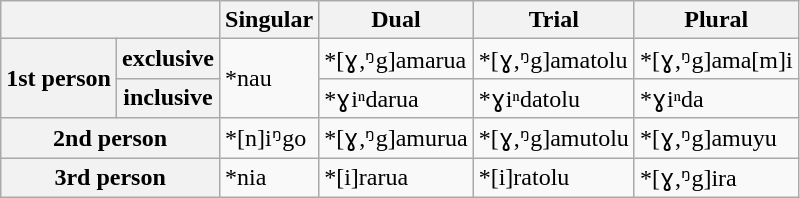<table class="wikitable">
<tr>
<th colspan="2"></th>
<th>Singular</th>
<th>Dual</th>
<th>Trial</th>
<th>Plural</th>
</tr>
<tr>
<th rowspan="2">1st person</th>
<th>exclusive</th>
<td rowspan="2">*nau</td>
<td>*[ɣ,ᵑg]amarua</td>
<td>*[ɣ,ᵑg]amatolu</td>
<td>*[ɣ,ᵑg]ama[m]i</td>
</tr>
<tr>
<th>inclusive</th>
<td>*ɣiⁿdarua</td>
<td>*ɣiⁿdatolu</td>
<td>*ɣiⁿda</td>
</tr>
<tr>
<th colspan="2">2nd person</th>
<td>*[n]iᵑgo</td>
<td>*[ɣ,ᵑg]amurua</td>
<td>*[ɣ,ᵑg]amutolu</td>
<td>*[ɣ,ᵑg]amuyu</td>
</tr>
<tr>
<th colspan="2">3rd person</th>
<td>*nia</td>
<td>*[i]rarua</td>
<td>*[i]ratolu</td>
<td>*[ɣ,ᵑg]ira</td>
</tr>
</table>
